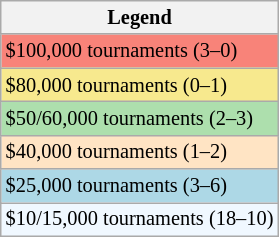<table class="wikitable" style="font-size:85%">
<tr>
<th>Legend</th>
</tr>
<tr style="background:#f88379;">
<td>$100,000 tournaments (3–0)</td>
</tr>
<tr style="background:#f7e98e;">
<td>$80,000 tournaments (0–1)</td>
</tr>
<tr style="background:#addfad;">
<td>$50/60,000 tournaments (2–3)</td>
</tr>
<tr style="background:#ffe4c4;">
<td>$40,000 tournaments (1–2)</td>
</tr>
<tr style="background:lightblue;">
<td>$25,000 tournaments (3–6)</td>
</tr>
<tr style="background:#f0f8ff;">
<td>$10/15,000 tournaments (18–10)</td>
</tr>
</table>
